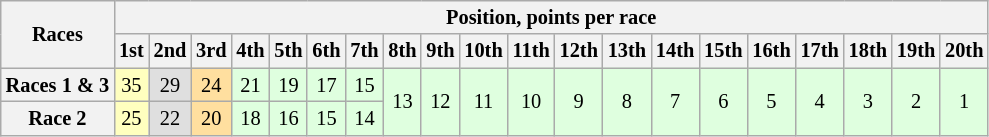<table class="wikitable" style="font-size:85%; text-align:center">
<tr>
<th rowspan="2">Races</th>
<th colspan="20">Position, points per race</th>
</tr>
<tr>
<th>1st</th>
<th>2nd</th>
<th>3rd</th>
<th>4th</th>
<th>5th</th>
<th>6th</th>
<th>7th</th>
<th>8th</th>
<th>9th</th>
<th>10th</th>
<th>11th</th>
<th>12th</th>
<th>13th</th>
<th>14th</th>
<th>15th</th>
<th>16th</th>
<th>17th</th>
<th>18th</th>
<th>19th</th>
<th>20th</th>
</tr>
<tr>
<th>Races 1 & 3</th>
<td bgcolor="#ffffbf">35</td>
<td bgcolor="#dfdfdf">29</td>
<td bgcolor="#ffdf9f">24</td>
<td bgcolor="#dfffdf">21</td>
<td bgcolor="#dfffdf">19</td>
<td bgcolor="#dfffdf">17</td>
<td bgcolor="#dfffdf">15</td>
<td bgcolor="#dfffdf" rowspan=2>13</td>
<td bgcolor="#dfffdf" rowspan=2>12</td>
<td bgcolor="#dfffdf" rowspan=2>11</td>
<td bgcolor="#dfffdf" rowspan=2>10</td>
<td bgcolor="#dfffdf" rowspan=2>9</td>
<td bgcolor="#dfffdf" rowspan=2>8</td>
<td bgcolor="#dfffdf" rowspan=2>7</td>
<td bgcolor="#dfffdf" rowspan=2>6</td>
<td bgcolor="#dfffdf" rowspan=2>5</td>
<td bgcolor="#dfffdf" rowspan=2>4</td>
<td bgcolor="#dfffdf" rowspan=2>3</td>
<td bgcolor="#dfffdf" rowspan=2>2</td>
<td bgcolor="#dfffdf" rowspan=2>1</td>
</tr>
<tr>
<th>Race 2</th>
<td bgcolor="#ffffbf">25</td>
<td bgcolor="#dfdfdf">22</td>
<td bgcolor="#ffdf9f">20</td>
<td bgcolor="#dfffdf">18</td>
<td bgcolor="#dfffdf">16</td>
<td bgcolor="#dfffdf">15</td>
<td bgcolor="#dfffdf">14</td>
</tr>
</table>
